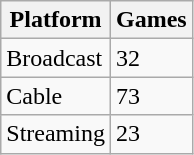<table class="wikitable">
<tr>
<th>Platform</th>
<th>Games</th>
</tr>
<tr>
<td>Broadcast</td>
<td>32</td>
</tr>
<tr>
<td>Cable</td>
<td>73</td>
</tr>
<tr>
<td>Streaming</td>
<td>23</td>
</tr>
</table>
